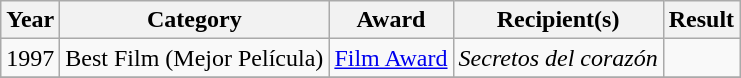<table class="wikitable">
<tr>
<th>Year</th>
<th>Category</th>
<th>Award</th>
<th>Recipient(s)</th>
<th>Result</th>
</tr>
<tr>
<td>1997</td>
<td>Best Film (Mejor Película)</td>
<td><a href='#'>Film Award</a></td>
<td><em>Secretos del corazón</em></td>
<td></td>
</tr>
<tr>
</tr>
</table>
